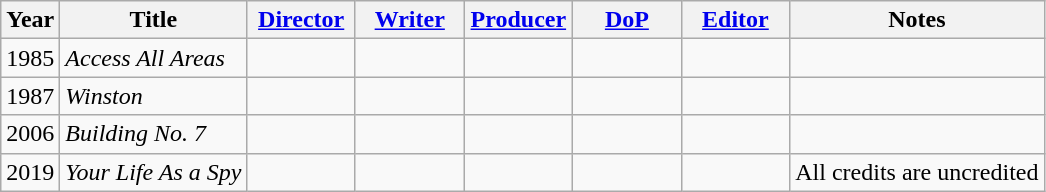<table class="wikitable sortable">
<tr>
<th>Year</th>
<th>Title</th>
<th width="65"><a href='#'>Director</a></th>
<th width="65"><a href='#'>Writer</a></th>
<th width="65"><a href='#'>Producer</a></th>
<th width="65"><a href='#'>DoP</a></th>
<th width="65"><a href='#'>Editor</a></th>
<th>Notes</th>
</tr>
<tr>
<td>1985</td>
<td><em>Access All Areas</em></td>
<td></td>
<td></td>
<td></td>
<td></td>
<td></td>
<td></td>
</tr>
<tr>
<td>1987</td>
<td><em>Winston</em></td>
<td></td>
<td></td>
<td></td>
<td></td>
<td></td>
<td></td>
</tr>
<tr>
<td>2006</td>
<td><em>Building No. 7</em></td>
<td></td>
<td></td>
<td></td>
<td></td>
<td></td>
</tr>
<tr>
<td>2019</td>
<td><em>Your Life As a Spy</em></td>
<td></td>
<td></td>
<td></td>
<td></td>
<td></td>
<td>All credits are uncredited</td>
</tr>
</table>
